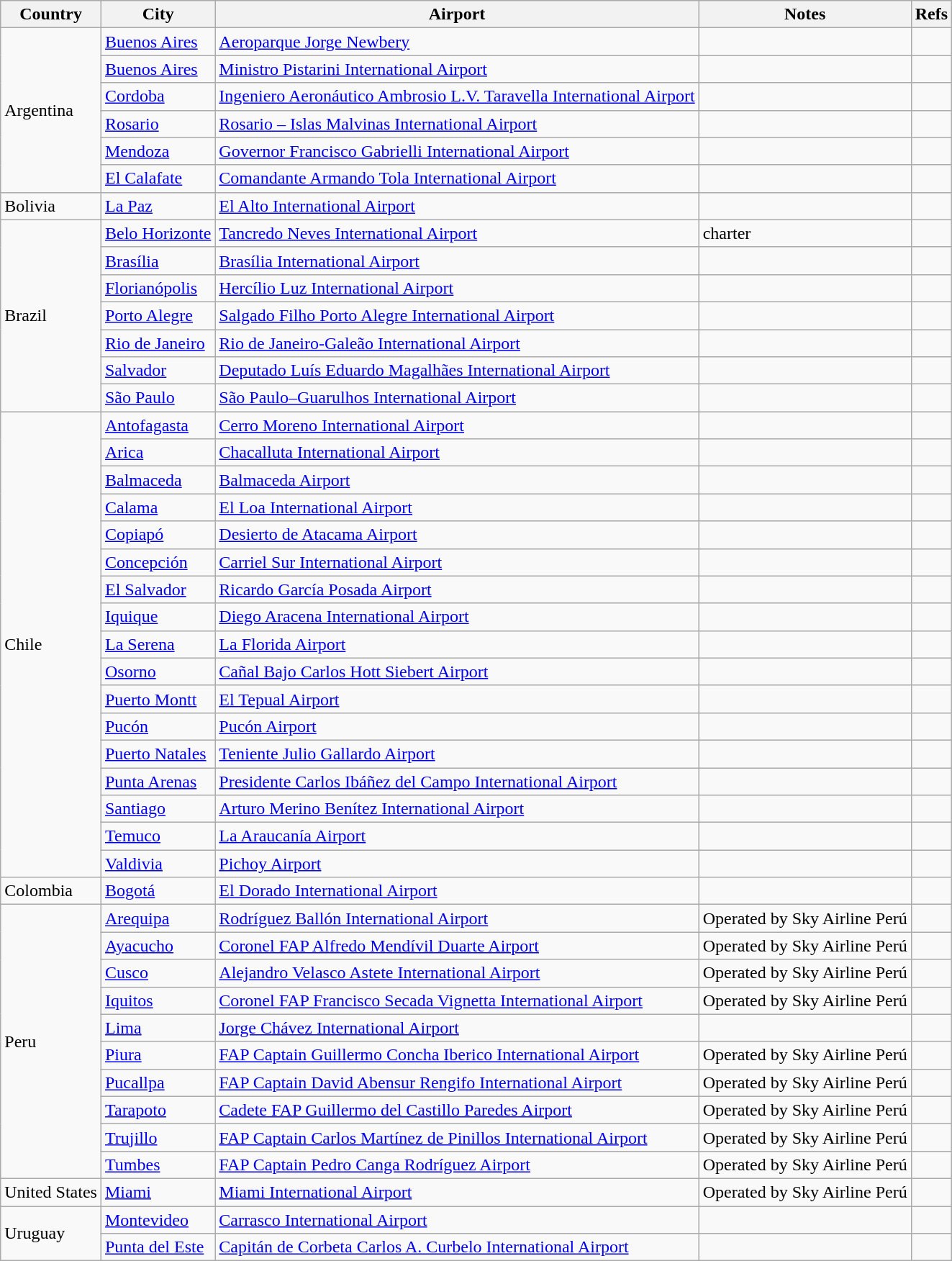<table class="wikitable sortable toccolors">
<tr>
<th>Country</th>
<th>City</th>
<th>Airport</th>
<th>Notes</th>
<th class="unsortable">Refs</th>
</tr>
<tr>
<td rowspan="6">Argentina</td>
<td><a href='#'>Buenos Aires</a></td>
<td><a href='#'>Aeroparque Jorge Newbery</a></td>
<td></td>
<td></td>
</tr>
<tr>
<td><a href='#'>Buenos Aires</a></td>
<td><a href='#'>Ministro Pistarini International Airport</a></td>
<td></td>
<td></td>
</tr>
<tr>
<td><a href='#'>Cordoba</a></td>
<td><a href='#'>Ingeniero Aeronáutico Ambrosio L.V. Taravella International Airport</a></td>
<td></td>
<td></td>
</tr>
<tr>
<td><a href='#'>Rosario</a></td>
<td><a href='#'>Rosario – Islas Malvinas International Airport</a></td>
<td></td>
<td></td>
</tr>
<tr>
<td><a href='#'>Mendoza</a></td>
<td><a href='#'>Governor Francisco Gabrielli International Airport</a></td>
<td></td>
<td></td>
</tr>
<tr>
<td><a href='#'>El Calafate</a></td>
<td><a href='#'>Comandante Armando Tola International Airport</a></td>
<td></td>
<td></td>
</tr>
<tr>
<td>Bolivia</td>
<td><a href='#'>La Paz</a></td>
<td><a href='#'>El Alto International Airport</a></td>
<td></td>
<td></td>
</tr>
<tr>
<td rowspan="7">Brazil</td>
<td><a href='#'>Belo Horizonte</a></td>
<td><a href='#'>Tancredo Neves International Airport</a></td>
<td> charter</td>
<td></td>
</tr>
<tr>
<td><a href='#'>Brasília</a></td>
<td><a href='#'>Brasília International Airport</a></td>
<td></td>
<td align=center></td>
</tr>
<tr>
<td><a href='#'>Florianópolis</a></td>
<td><a href='#'>Hercílio Luz International Airport</a></td>
<td></td>
<td></td>
</tr>
<tr>
<td><a href='#'>Porto Alegre</a></td>
<td><a href='#'>Salgado Filho Porto Alegre International Airport</a></td>
<td></td>
<td align=center></td>
</tr>
<tr>
<td><a href='#'>Rio de Janeiro</a></td>
<td><a href='#'>Rio de Janeiro-Galeão International Airport</a></td>
<td></td>
<td></td>
</tr>
<tr>
<td><a href='#'>Salvador</a></td>
<td><a href='#'>Deputado Luís Eduardo Magalhães International Airport</a></td>
<td></td>
<td></td>
</tr>
<tr>
<td><a href='#'>São Paulo</a></td>
<td><a href='#'>São Paulo–Guarulhos International Airport</a></td>
<td></td>
<td align=center></td>
</tr>
<tr>
<td rowspan="17">Chile</td>
<td><a href='#'>Antofagasta</a></td>
<td><a href='#'>Cerro Moreno International Airport</a></td>
<td></td>
<td></td>
</tr>
<tr>
<td><a href='#'>Arica</a></td>
<td><a href='#'>Chacalluta International Airport</a></td>
<td></td>
<td></td>
</tr>
<tr>
<td><a href='#'>Balmaceda</a></td>
<td><a href='#'>Balmaceda Airport</a></td>
<td></td>
<td></td>
</tr>
<tr>
<td><a href='#'>Calama</a></td>
<td><a href='#'>El Loa International Airport</a></td>
<td></td>
<td></td>
</tr>
<tr>
<td><a href='#'>Copiapó</a></td>
<td><a href='#'>Desierto de Atacama Airport</a></td>
<td></td>
<td></td>
</tr>
<tr>
<td><a href='#'>Concepción</a></td>
<td><a href='#'>Carriel Sur International Airport</a></td>
<td></td>
<td></td>
</tr>
<tr>
<td><a href='#'>El Salvador</a></td>
<td><a href='#'>Ricardo García Posada Airport</a></td>
<td></td>
<td></td>
</tr>
<tr>
<td><a href='#'>Iquique</a></td>
<td><a href='#'>Diego Aracena International Airport</a></td>
<td></td>
<td></td>
</tr>
<tr>
<td><a href='#'>La Serena</a></td>
<td><a href='#'>La Florida Airport</a></td>
<td></td>
<td></td>
</tr>
<tr>
<td><a href='#'>Osorno</a></td>
<td><a href='#'>Cañal Bajo Carlos Hott Siebert Airport</a></td>
<td></td>
<td></td>
</tr>
<tr>
<td><a href='#'>Puerto Montt</a></td>
<td><a href='#'>El Tepual Airport</a></td>
<td></td>
<td></td>
</tr>
<tr>
<td><a href='#'>Pucón </a></td>
<td><a href='#'>Pucón Airport</a></td>
<td></td>
<td></td>
</tr>
<tr>
<td><a href='#'>Puerto Natales</a></td>
<td><a href='#'>Teniente Julio Gallardo Airport</a></td>
<td></td>
<td></td>
</tr>
<tr>
<td><a href='#'>Punta Arenas</a></td>
<td><a href='#'>Presidente Carlos Ibáñez del Campo International Airport</a></td>
<td></td>
<td></td>
</tr>
<tr>
<td><a href='#'>Santiago</a></td>
<td><a href='#'>Arturo Merino Benítez International Airport</a></td>
<td></td>
<td></td>
</tr>
<tr>
<td><a href='#'>Temuco</a></td>
<td><a href='#'>La Araucanía Airport</a></td>
<td></td>
<td></td>
</tr>
<tr>
<td><a href='#'>Valdivia</a></td>
<td><a href='#'>Pichoy Airport</a></td>
<td></td>
<td></td>
</tr>
<tr>
<td>Colombia</td>
<td><a href='#'>Bogotá</a></td>
<td><a href='#'>El Dorado International Airport</a></td>
<td></td>
<td></td>
</tr>
<tr>
<td rowspan="10">Peru</td>
<td><a href='#'>Arequipa</a></td>
<td><a href='#'>Rodríguez Ballón International Airport</a></td>
<td>Operated by Sky Airline Perú</td>
<td></td>
</tr>
<tr>
<td><a href='#'>Ayacucho</a></td>
<td><a href='#'>Coronel FAP Alfredo Mendívil Duarte Airport</a></td>
<td>Operated by Sky Airline Perú</td>
<td></td>
</tr>
<tr>
<td><a href='#'>Cusco</a></td>
<td><a href='#'>Alejandro Velasco Astete International Airport</a></td>
<td>Operated by Sky Airline Perú</td>
<td></td>
</tr>
<tr>
<td><a href='#'>Iquitos</a></td>
<td><a href='#'>Coronel FAP Francisco Secada Vignetta International Airport</a></td>
<td>Operated by Sky Airline Perú</td>
<td></td>
</tr>
<tr>
<td><a href='#'>Lima</a></td>
<td><a href='#'>Jorge Chávez International Airport</a></td>
<td></td>
<td></td>
</tr>
<tr>
<td><a href='#'>Piura</a></td>
<td><a href='#'>FAP Captain Guillermo Concha Iberico International Airport</a></td>
<td>Operated by Sky Airline Perú</td>
<td></td>
</tr>
<tr>
<td><a href='#'>Pucallpa</a></td>
<td><a href='#'>FAP Captain David Abensur Rengifo International Airport</a></td>
<td>Operated by Sky Airline Perú</td>
<td></td>
</tr>
<tr>
<td><a href='#'>Tarapoto</a></td>
<td><a href='#'>Cadete FAP Guillermo del Castillo Paredes Airport</a></td>
<td>Operated by Sky Airline Perú</td>
<td></td>
</tr>
<tr>
<td><a href='#'>Trujillo</a></td>
<td><a href='#'>FAP Captain Carlos Martínez de Pinillos International Airport</a></td>
<td>Operated by Sky Airline Perú</td>
<td></td>
</tr>
<tr>
<td><a href='#'>Tumbes</a></td>
<td><a href='#'>FAP Captain Pedro Canga Rodríguez Airport</a></td>
<td>Operated by Sky Airline Perú</td>
<td></td>
</tr>
<tr>
<td>United States</td>
<td><a href='#'>Miami</a></td>
<td><a href='#'>Miami International Airport</a></td>
<td>Operated by Sky Airline Perú</td>
<td></td>
</tr>
<tr>
<td rowspan="2">Uruguay</td>
<td><a href='#'>Montevideo</a></td>
<td><a href='#'>Carrasco International Airport</a></td>
<td></td>
<td align=center></td>
</tr>
<tr>
<td><a href='#'>Punta del Este</a></td>
<td><a href='#'>Capitán de Corbeta Carlos A. Curbelo International Airport</a></td>
<td></td>
<td></td>
</tr>
</table>
